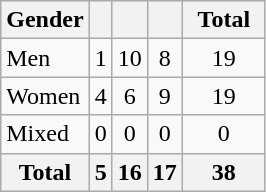<table class="wikitable" style="text-align:center; font-size:100%">
<tr>
<th>Gender</th>
<th width:3em; font-weight:bold;"></th>
<th width:3em; font-weight:bold;"></th>
<th width:3em; font-weight:bold;"></th>
<th style="width:3em; font-weight:bold;">Total</th>
</tr>
<tr>
<td align=left>Men</td>
<td>1</td>
<td>10</td>
<td>8</td>
<td>19</td>
</tr>
<tr>
<td align=left>Women</td>
<td>4</td>
<td>6</td>
<td>9</td>
<td>19</td>
</tr>
<tr>
<td align=left>Mixed</td>
<td>0</td>
<td>0</td>
<td>0</td>
<td>0</td>
</tr>
<tr>
<th>Total</th>
<th>5</th>
<th>16</th>
<th>17</th>
<th>38</th>
</tr>
</table>
